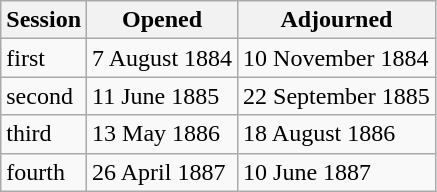<table class="wikitable">
<tr>
<th>Session</th>
<th>Opened</th>
<th>Adjourned</th>
</tr>
<tr>
<td>first</td>
<td>7 August 1884</td>
<td>10 November 1884</td>
</tr>
<tr>
<td>second</td>
<td>11 June 1885</td>
<td>22 September 1885</td>
</tr>
<tr>
<td>third</td>
<td>13 May 1886</td>
<td>18 August 1886</td>
</tr>
<tr>
<td>fourth</td>
<td>26 April 1887</td>
<td>10 June 1887</td>
</tr>
</table>
